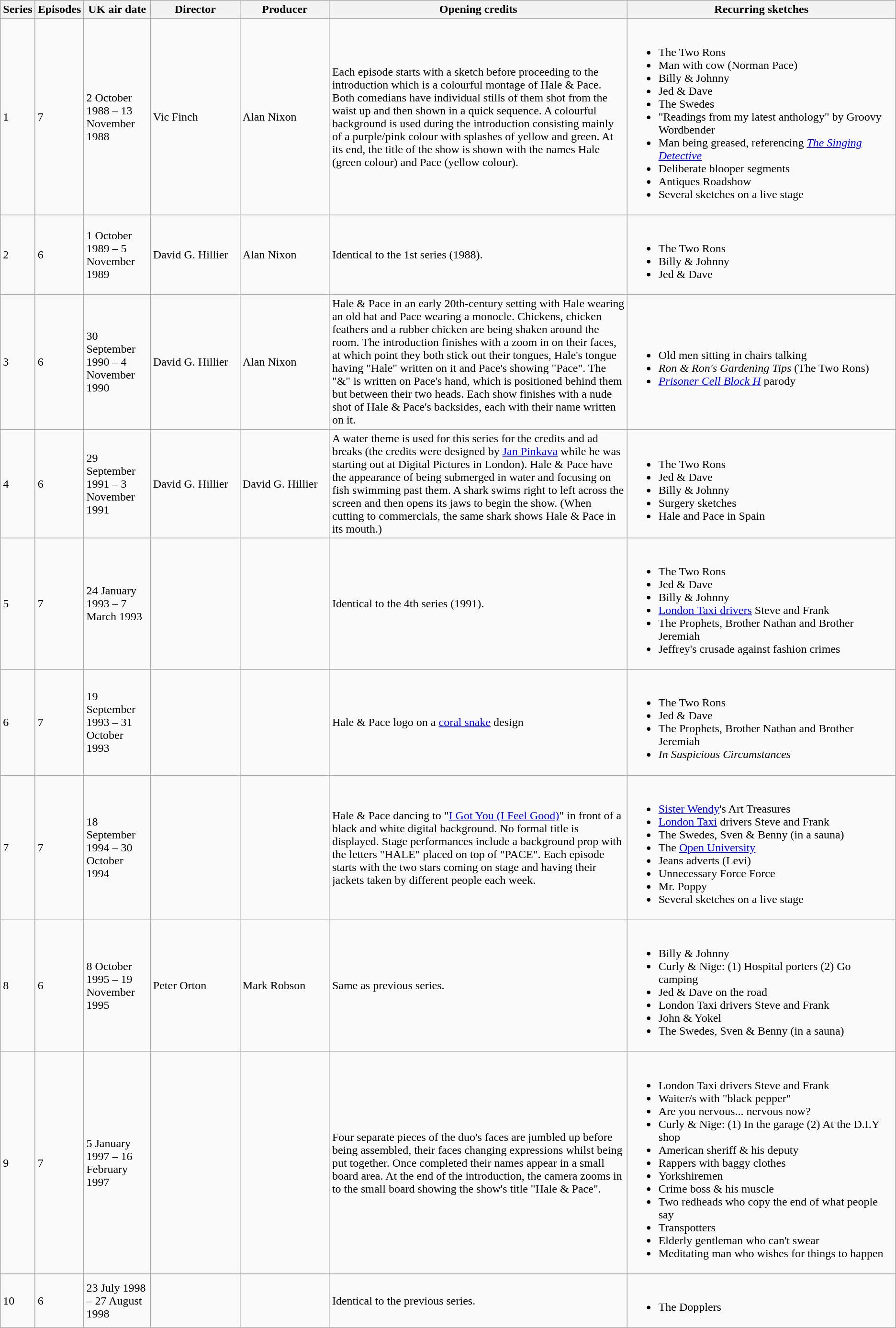<table class="wikitable">
<tr>
<th>Series</th>
<th>Episodes</th>
<th>UK air date</th>
<th scope="col" style="width: 10%">Director</th>
<th scope="col" style="width: 10%">Producer</th>
<th>Opening credits</th>
<th scope="col" style="width: 30%">Recurring sketches</th>
</tr>
<tr>
<td>1</td>
<td>7</td>
<td>2 October 1988 – 13 November 1988</td>
<td>Vic Finch</td>
<td>Alan Nixon</td>
<td>Each episode starts with a sketch before proceeding to the introduction which is a colourful montage of Hale & Pace.  Both comedians have individual stills of them shot from the waist up and then shown in a quick sequence.  A colourful background is used during the introduction consisting mainly of a purple/pink colour with splashes of yellow and green.  At its end, the title of the show is shown with the names Hale (green colour) and Pace (yellow colour).</td>
<td><br><ul><li>The Two Rons</li><li>Man with cow (Norman Pace)</li><li>Billy & Johnny</li><li>Jed & Dave</li><li>The Swedes</li><li>"Readings from my latest anthology" by Groovy Wordbender</li><li>Man being greased, referencing <em><a href='#'>The Singing Detective</a></em></li><li>Deliberate blooper segments</li><li>Antiques Roadshow</li><li>Several sketches on a live stage</li></ul></td>
</tr>
<tr>
<td>2</td>
<td>6</td>
<td>1 October 1989 – 5 November 1989</td>
<td>David G. Hillier</td>
<td>Alan Nixon</td>
<td>Identical to the 1st series (1988).</td>
<td><br><ul><li>The Two Rons</li><li>Billy & Johnny</li><li>Jed & Dave</li></ul></td>
</tr>
<tr>
<td>3</td>
<td>6</td>
<td>30 September 1990 – 4 November 1990</td>
<td>David G. Hillier</td>
<td>Alan Nixon</td>
<td>Hale & Pace in an early 20th-century setting with Hale wearing an old hat and Pace wearing a monocle.  Chickens, chicken feathers and a rubber chicken are being shaken around the room.  The introduction finishes with a zoom in on their faces, at which point they both stick out their tongues, Hale's tongue having "Hale" written on it and Pace's showing "Pace".  The "&" is written on Pace's hand, which is positioned behind them but between their two heads.  Each show finishes with a nude shot of Hale & Pace's backsides, each with their name written on it.</td>
<td><br><ul><li>Old men sitting in chairs talking</li><li><em>Ron & Ron's Gardening Tips</em> (The Two Rons)</li><li><em><a href='#'>Prisoner Cell Block H</a></em> parody</li></ul></td>
</tr>
<tr>
<td>4</td>
<td>6</td>
<td>29 September 1991 – 3 November 1991</td>
<td>David G. Hillier</td>
<td>David G. Hillier</td>
<td>A water theme is used for this series for the credits and ad breaks (the credits were designed by <a href='#'>Jan Pinkava</a> while he was starting out at Digital Pictures in London).  Hale & Pace have the appearance of being submerged in water and focusing on fish swimming past them.  A shark swims right to left across the screen and then opens its jaws to begin the show.  (When cutting to commercials, the same shark shows Hale & Pace in its mouth.)</td>
<td><br><ul><li>The Two Rons</li><li>Jed & Dave</li><li>Billy & Johnny</li><li>Surgery sketches</li><li>Hale and Pace in Spain</li></ul></td>
</tr>
<tr>
<td>5</td>
<td>7</td>
<td>24 January 1993 – 7 March 1993</td>
<td></td>
<td></td>
<td>Identical to the 4th series (1991).</td>
<td><br><ul><li>The Two Rons</li><li>Jed & Dave</li><li>Billy & Johnny</li><li><a href='#'>London Taxi drivers</a> Steve and Frank</li><li>The Prophets, Brother Nathan and Brother Jeremiah</li><li>Jeffrey's crusade against fashion crimes</li></ul></td>
</tr>
<tr>
<td>6</td>
<td>7</td>
<td>19 September 1993 – 31 October 1993</td>
<td></td>
<td></td>
<td>Hale & Pace logo on a <a href='#'>coral snake</a> design</td>
<td><br><ul><li>The Two Rons</li><li>Jed & Dave</li><li>The Prophets, Brother Nathan and Brother Jeremiah</li><li><em>In Suspicious Circumstances</em></li></ul></td>
</tr>
<tr>
<td>7</td>
<td>7</td>
<td>18 September 1994 – 30 October 1994</td>
<td></td>
<td></td>
<td>Hale & Pace dancing to "<a href='#'>I Got You (I Feel Good)</a>" in front of a black and white digital background. No formal title is displayed. Stage performances include a  background prop with the letters "HALE" placed on top of "PACE". Each episode starts with the two stars coming on stage and having their jackets taken by different people each week.</td>
<td><br><ul><li><a href='#'>Sister Wendy</a>'s Art Treasures</li><li><a href='#'>London Taxi</a> drivers Steve and Frank</li><li>The Swedes, Sven & Benny (in a sauna)</li><li>The <a href='#'>Open University</a></li><li>Jeans adverts (Levi)</li><li>Unnecessary Force Force</li><li>Mr. Poppy</li><li>Several sketches on a live stage</li></ul></td>
</tr>
<tr>
<td>8</td>
<td>6</td>
<td>8 October 1995 – 19 November 1995</td>
<td>Peter Orton</td>
<td>Mark Robson</td>
<td>Same as previous series.</td>
<td><br><ul><li>Billy & Johnny</li><li>Curly & Nige: (1) Hospital porters (2) Go camping</li><li>Jed & Dave on the road</li><li>London Taxi drivers Steve and Frank</li><li>John & Yokel</li><li>The Swedes, Sven & Benny (in a sauna)</li></ul></td>
</tr>
<tr>
<td>9</td>
<td>7</td>
<td>5 January 1997 – 16 February 1997</td>
<td></td>
<td></td>
<td>Four separate pieces of the duo's faces are jumbled up before being assembled, their faces changing expressions whilst being put together. Once completed their names appear in a small board area.  At the end of the introduction, the camera zooms in to the small board showing the show's title "Hale & Pace".</td>
<td><br><ul><li>London Taxi drivers Steve and Frank</li><li>Waiter/s with "black pepper"</li><li>Are you nervous... nervous now?</li><li>Curly & Nige: (1) In the garage (2) At the D.I.Y shop</li><li>American sheriff & his deputy</li><li>Rappers with baggy clothes</li><li>Yorkshiremen</li><li>Crime boss & his muscle</li><li>Two redheads who copy the end of what people say</li><li>Transpotters</li><li>Elderly gentleman who can't swear</li><li>Meditating man who wishes for things to happen</li></ul></td>
</tr>
<tr>
<td>10</td>
<td>6</td>
<td>23 July 1998 – 27 August 1998</td>
<td></td>
<td></td>
<td>Identical to the previous series.</td>
<td><br><ul><li>The Dopplers</li></ul></td>
</tr>
</table>
